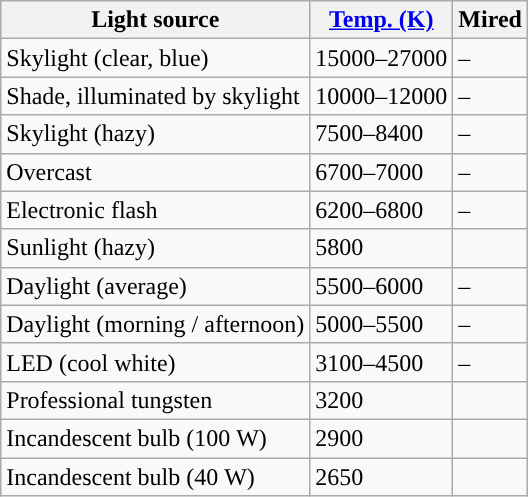<table class="wikitable">
<tr>
<th>Light source</th>
<th><a href='#'>Temp. (K)</a></th>
<th>Mired</th>
</tr>
<tr>
<td>Skylight (clear, blue)</td>
<td class="mw-no-invert" style=>15000–27000</td>
<td>–</td>
</tr>
<tr>
<td>Shade, illuminated by skylight</td>
<td class="mw-no-invert" style=>10000–12000</td>
<td>–</td>
</tr>
<tr>
<td>Skylight (hazy)</td>
<td class="mw-no-invert" style=>7500–8400</td>
<td>–</td>
</tr>
<tr>
<td>Overcast</td>
<td class="mw-no-invert" style=>6700–7000</td>
<td>–</td>
</tr>
<tr>
<td>Electronic flash</td>
<td class="mw-no-invert" style=>6200–6800</td>
<td>–</td>
</tr>
<tr>
<td>Sunlight (hazy)</td>
<td class="mw-no-invert" style="background:#">5800</td>
<td></td>
</tr>
<tr>
<td>Daylight (average)</td>
<td class="mw-no-invert" style=>5500–6000</td>
<td>–</td>
</tr>
<tr>
<td>Daylight (morning / afternoon)</td>
<td class="mw-no-invert" style=>5000–5500</td>
<td>–</td>
</tr>
<tr>
<td>LED (cool white)</td>
<td class="mw-no-invert" style=>3100–4500</td>
<td>–</td>
</tr>
<tr>
<td>Professional tungsten</td>
<td class="mw-no-invert" style="background:#">3200</td>
<td></td>
</tr>
<tr>
<td>Incandescent bulb (100 W)</td>
<td class="mw-no-invert" style="background:#">2900</td>
<td></td>
</tr>
<tr>
<td>Incandescent bulb (40 W)</td>
<td class="mw-no-invert" style="background:#">2650</td>
<td></td>
</tr>
</table>
